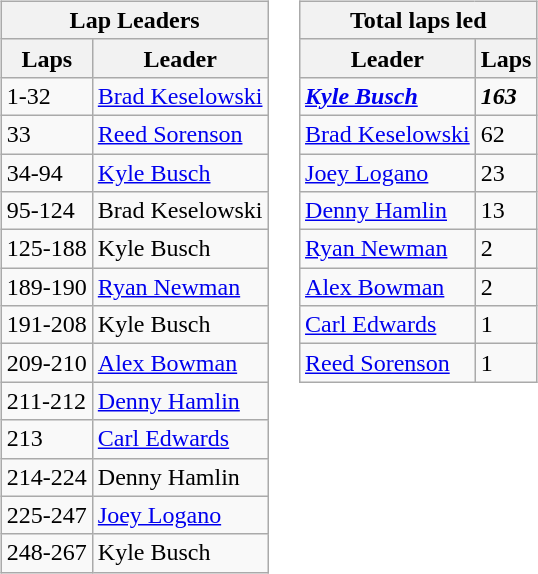<table>
<tr>
<td><br><table class="wikitable">
<tr>
<th colspan="4">Lap Leaders</th>
</tr>
<tr>
<th>Laps</th>
<th>Leader</th>
</tr>
<tr>
<td>1-32</td>
<td><a href='#'>Brad Keselowski</a></td>
</tr>
<tr>
<td>33</td>
<td><a href='#'>Reed Sorenson</a></td>
</tr>
<tr>
<td>34-94</td>
<td><a href='#'>Kyle Busch</a></td>
</tr>
<tr>
<td>95-124</td>
<td>Brad Keselowski</td>
</tr>
<tr>
<td>125-188</td>
<td>Kyle Busch</td>
</tr>
<tr>
<td>189-190</td>
<td><a href='#'>Ryan Newman</a></td>
</tr>
<tr>
<td>191-208</td>
<td>Kyle Busch</td>
</tr>
<tr>
<td>209-210</td>
<td><a href='#'>Alex Bowman</a></td>
</tr>
<tr>
<td>211-212</td>
<td><a href='#'>Denny Hamlin</a></td>
</tr>
<tr>
<td>213</td>
<td><a href='#'>Carl Edwards</a></td>
</tr>
<tr>
<td>214-224</td>
<td>Denny Hamlin</td>
</tr>
<tr>
<td>225-247</td>
<td><a href='#'>Joey Logano</a></td>
</tr>
<tr>
<td>248-267</td>
<td>Kyle Busch</td>
</tr>
</table>
</td>
<td valign="top"><br><table class="wikitable">
<tr>
<th colspan="2">Total laps led</th>
</tr>
<tr>
<th>Leader</th>
<th>Laps</th>
</tr>
<tr>
<td><strong><em><a href='#'>Kyle Busch</a></em></strong></td>
<td><strong><em>163</em></strong></td>
</tr>
<tr>
<td><a href='#'>Brad Keselowski</a></td>
<td>62</td>
</tr>
<tr>
<td><a href='#'>Joey Logano</a></td>
<td>23</td>
</tr>
<tr>
<td><a href='#'>Denny Hamlin</a></td>
<td>13</td>
</tr>
<tr>
<td><a href='#'>Ryan Newman</a></td>
<td>2</td>
</tr>
<tr>
<td><a href='#'>Alex Bowman</a></td>
<td>2</td>
</tr>
<tr>
<td><a href='#'>Carl Edwards</a></td>
<td>1</td>
</tr>
<tr>
<td><a href='#'>Reed Sorenson</a></td>
<td>1</td>
</tr>
</table>
</td>
</tr>
</table>
